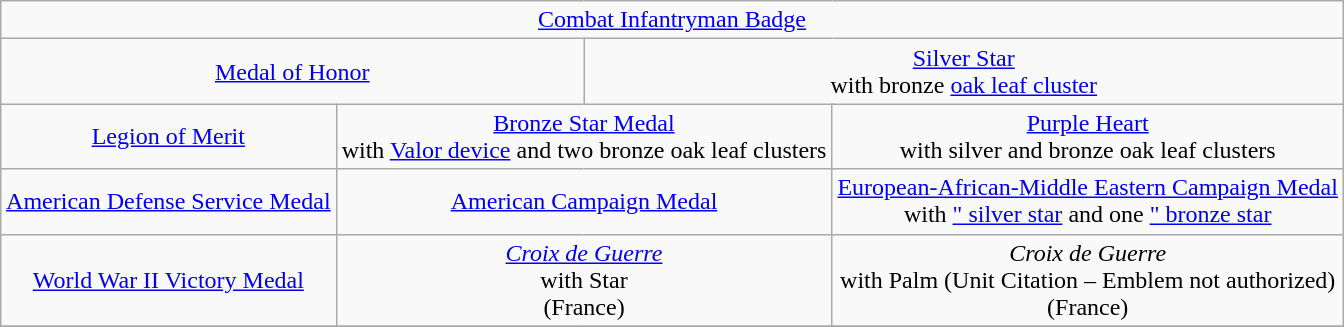<table class="wikitable" style="margin:1em auto; text-align:center;">
<tr>
<td colspan="12"><a href='#'>Combat Infantryman Badge</a></td>
</tr>
<tr>
<td colspan="6"><a href='#'>Medal of Honor</a></td>
<td colspan="6"><a href='#'>Silver Star</a><br>with bronze <a href='#'>oak leaf cluster</a></td>
</tr>
<tr>
<td colspan="4"><a href='#'>Legion of Merit</a></td>
<td colspan="4"><a href='#'>Bronze Star Medal</a><br>with <a href='#'>Valor device</a> and two bronze oak leaf clusters</td>
<td colspan="4"><a href='#'>Purple Heart</a><br>with silver and bronze oak leaf clusters</td>
</tr>
<tr>
<td colspan="4"><a href='#'>American Defense Service Medal</a></td>
<td colspan="4"><a href='#'>American Campaign Medal</a></td>
<td colspan="4"><a href='#'>European-African-Middle Eastern Campaign Medal</a><br>with <a href='#'>" silver star</a> and one <a href='#'>" bronze star</a></td>
</tr>
<tr>
<td colspan="4"><a href='#'>World War II Victory Medal</a></td>
<td colspan="4"><em><a href='#'>Croix de Guerre</a></em><br>with Star<br>(France)</td>
<td colspan="4"><em>Croix de Guerre</em><br>with Palm (Unit Citation – Emblem not authorized)<br>(France)</td>
</tr>
<tr>
</tr>
</table>
